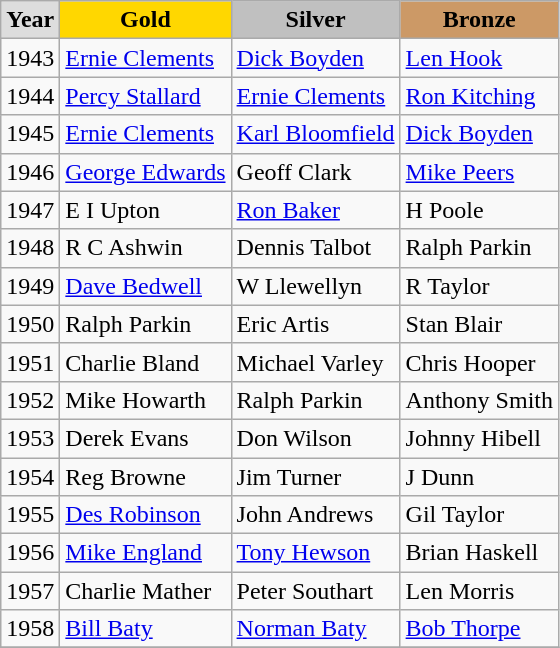<table class="wikitable" style="text-align:left;">
<tr style="text-align:center; font-weight:bold;">
<td style="background:#ddd; ">Year</td>
<td style="background:gold; ">Gold</td>
<td style="background:silver; ">Silver</td>
<td style="background:#c96; ">Bronze</td>
</tr>
<tr>
<td>1943</td>
<td><a href='#'>Ernie Clements</a></td>
<td><a href='#'>Dick Boyden</a></td>
<td><a href='#'>Len Hook</a></td>
</tr>
<tr>
<td>1944</td>
<td><a href='#'>Percy Stallard</a></td>
<td><a href='#'>Ernie Clements</a></td>
<td><a href='#'>Ron Kitching</a></td>
</tr>
<tr>
<td>1945</td>
<td><a href='#'>Ernie Clements</a></td>
<td><a href='#'>Karl Bloomfield</a></td>
<td><a href='#'>Dick Boyden</a></td>
</tr>
<tr>
<td>1946</td>
<td><a href='#'>George Edwards</a></td>
<td>Geoff Clark</td>
<td><a href='#'>Mike Peers</a></td>
</tr>
<tr>
<td>1947</td>
<td>E I Upton</td>
<td><a href='#'>Ron Baker</a></td>
<td>H Poole</td>
</tr>
<tr>
<td>1948</td>
<td>R C Ashwin</td>
<td>Dennis Talbot</td>
<td>Ralph Parkin</td>
</tr>
<tr>
<td>1949</td>
<td><a href='#'>Dave Bedwell</a></td>
<td>W Llewellyn</td>
<td>R Taylor</td>
</tr>
<tr>
<td>1950</td>
<td>Ralph Parkin</td>
<td>Eric Artis</td>
<td>Stan Blair</td>
</tr>
<tr>
<td>1951</td>
<td>Charlie Bland</td>
<td>Michael Varley</td>
<td>Chris Hooper</td>
</tr>
<tr>
<td>1952</td>
<td>Mike Howarth</td>
<td>Ralph Parkin</td>
<td>Anthony Smith</td>
</tr>
<tr>
<td>1953</td>
<td>Derek Evans</td>
<td>Don Wilson</td>
<td>Johnny Hibell</td>
</tr>
<tr>
<td>1954</td>
<td>Reg Browne</td>
<td>Jim Turner</td>
<td>J Dunn</td>
</tr>
<tr>
<td>1955</td>
<td><a href='#'>Des Robinson</a></td>
<td>John Andrews</td>
<td>Gil Taylor</td>
</tr>
<tr>
<td>1956</td>
<td><a href='#'>Mike England</a></td>
<td><a href='#'>Tony Hewson</a></td>
<td>Brian Haskell</td>
</tr>
<tr>
<td>1957</td>
<td>Charlie Mather</td>
<td>Peter Southart</td>
<td>Len Morris</td>
</tr>
<tr>
<td>1958</td>
<td><a href='#'>Bill Baty</a></td>
<td><a href='#'>Norman Baty</a></td>
<td><a href='#'>Bob Thorpe</a></td>
</tr>
<tr>
</tr>
</table>
